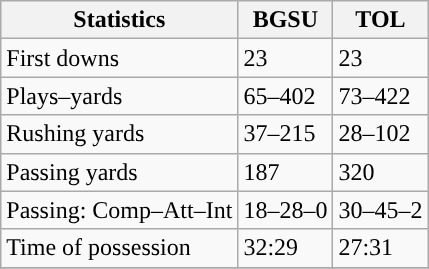<table class="wikitable" style="float: left;">
<tr>
<th>Statistics</th>
<th>BGSU</th>
<th>TOL</th>
</tr>
<tr>
<td>First downs</td>
<td>23</td>
<td>23</td>
</tr>
<tr>
<td>Plays–yards</td>
<td>65–402</td>
<td>73–422</td>
</tr>
<tr>
<td>Rushing yards</td>
<td>37–215</td>
<td>28–102</td>
</tr>
<tr>
<td>Passing yards</td>
<td>187</td>
<td>320</td>
</tr>
<tr>
<td>Passing: Comp–Att–Int</td>
<td>18–28–0</td>
<td>30–45–2</td>
</tr>
<tr>
<td>Time of possession</td>
<td>32:29</td>
<td>27:31</td>
</tr>
<tr>
</tr>
</table>
